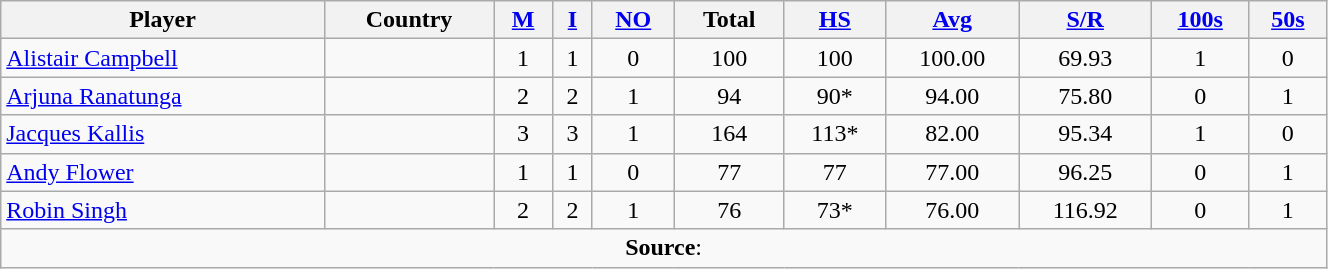<table class="wikitable" style="text-align:center;width:70%">
<tr>
<th>Player</th>
<th>Country</th>
<th><a href='#'>M</a></th>
<th><a href='#'>I</a></th>
<th><a href='#'>NO</a></th>
<th>Total</th>
<th><a href='#'>HS</a></th>
<th><a href='#'>Avg</a></th>
<th><a href='#'>S/R</a></th>
<th><a href='#'>100s</a></th>
<th><a href='#'>50s</a></th>
</tr>
<tr>
<td style="text-align:left"><a href='#'>Alistair Campbell</a></td>
<td style="text-align:left"></td>
<td>1</td>
<td>1</td>
<td>0</td>
<td>100</td>
<td>100</td>
<td>100.00</td>
<td>69.93</td>
<td>1</td>
<td>0</td>
</tr>
<tr>
<td style="text-align:left"><a href='#'>Arjuna Ranatunga</a></td>
<td style="text-align:left"></td>
<td>2</td>
<td>2</td>
<td>1</td>
<td>94</td>
<td>90*</td>
<td>94.00</td>
<td>75.80</td>
<td>0</td>
<td>1</td>
</tr>
<tr>
<td style="text-align:left"><a href='#'>Jacques Kallis</a></td>
<td style="text-align:left"></td>
<td>3</td>
<td>3</td>
<td>1</td>
<td>164</td>
<td>113*</td>
<td>82.00</td>
<td>95.34</td>
<td>1</td>
<td>0</td>
</tr>
<tr>
<td style="text-align:left"><a href='#'>Andy Flower</a></td>
<td style="text-align:left"></td>
<td>1</td>
<td>1</td>
<td>0</td>
<td>77</td>
<td>77</td>
<td>77.00</td>
<td>96.25</td>
<td>0</td>
<td>1</td>
</tr>
<tr>
<td style="text-align:left"><a href='#'>Robin Singh</a></td>
<td style="text-align:left"></td>
<td>2</td>
<td>2</td>
<td>1</td>
<td>76</td>
<td>73*</td>
<td>76.00</td>
<td>116.92</td>
<td>0</td>
<td>1</td>
</tr>
<tr>
<td colspan="11"><strong>Source</strong>: </td>
</tr>
</table>
